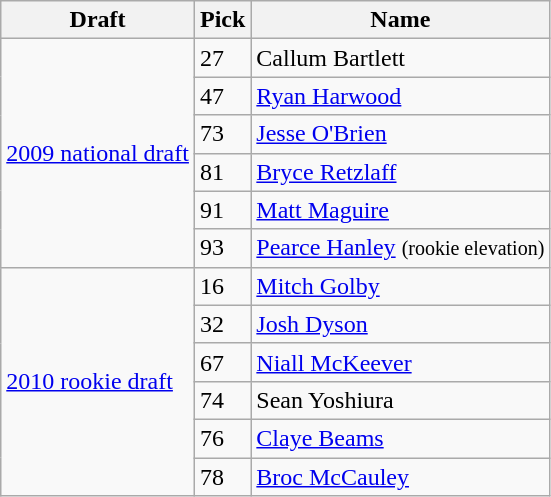<table class="wikitable plainrowheaders">
<tr>
<th scope="col"><strong>Draft</strong></th>
<th scope="col"><strong>Pick</strong></th>
<th scope="col"><strong>Name</strong></th>
</tr>
<tr>
<th rowspan= "6" style="font-weight: normal; background: #F9F9F9; text-align: left;"><a href='#'>2009 national draft</a></th>
<td>27</td>
<td>Callum Bartlett</td>
</tr>
<tr>
<td>47</td>
<td><a href='#'>Ryan Harwood</a></td>
</tr>
<tr>
<td>73</td>
<td><a href='#'>Jesse O'Brien</a></td>
</tr>
<tr>
<td>81</td>
<td><a href='#'>Bryce Retzlaff</a></td>
</tr>
<tr>
<td>91</td>
<td><a href='#'>Matt Maguire</a></td>
</tr>
<tr>
<td>93</td>
<td><a href='#'>Pearce Hanley</a> <small>(rookie elevation)</small></td>
</tr>
<tr>
<th rowspan= "6" style="font-weight: normal; background: #F9F9F9; text-align: left;"><a href='#'>2010 rookie draft</a></th>
<td>16</td>
<td><a href='#'>Mitch Golby</a></td>
</tr>
<tr>
<td>32</td>
<td><a href='#'>Josh Dyson</a></td>
</tr>
<tr>
<td>67</td>
<td><a href='#'>Niall McKeever</a></td>
</tr>
<tr>
<td>74</td>
<td>Sean Yoshiura</td>
</tr>
<tr>
<td>76</td>
<td><a href='#'>Claye Beams</a></td>
</tr>
<tr>
<td>78</td>
<td><a href='#'>Broc McCauley</a></td>
</tr>
</table>
